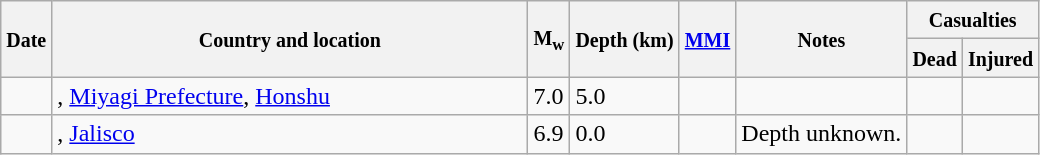<table class="wikitable sortable sort-under" style="border:1px black; margin-left:1em;">
<tr>
<th rowspan="2"><small>Date</small></th>
<th rowspan="2" style="width: 310px"><small>Country and location</small></th>
<th rowspan="2"><small>M<sub>w</sub></small></th>
<th rowspan="2"><small>Depth (km)</small></th>
<th rowspan="2"><small><a href='#'>MMI</a></small></th>
<th rowspan="2" class="unsortable"><small>Notes</small></th>
<th colspan="2"><small>Casualties</small></th>
</tr>
<tr>
<th><small>Dead</small></th>
<th><small>Injured</small></th>
</tr>
<tr>
<td></td>
<td>, <a href='#'>Miyagi Prefecture</a>, <a href='#'>Honshu</a></td>
<td>7.0</td>
<td>5.0</td>
<td></td>
<td></td>
<td></td>
<td></td>
</tr>
<tr>
<td></td>
<td>, <a href='#'>Jalisco</a></td>
<td>6.9</td>
<td>0.0</td>
<td></td>
<td>Depth unknown.</td>
<td></td>
<td></td>
</tr>
</table>
